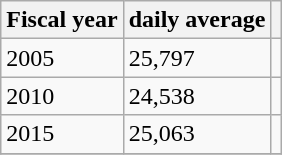<table class="wikitable">
<tr>
<th>Fiscal year</th>
<th>daily average</th>
<th></th>
</tr>
<tr>
<td>2005</td>
<td>25,797</td>
<td></td>
</tr>
<tr>
<td>2010</td>
<td>24,538</td>
<td></td>
</tr>
<tr>
<td>2015</td>
<td>25,063</td>
<td></td>
</tr>
<tr>
</tr>
</table>
